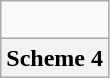<table class="wikitable">
<tr align="center">
<td><br></td>
</tr>
<tr align="center">
<th>Scheme 4</th>
</tr>
</table>
